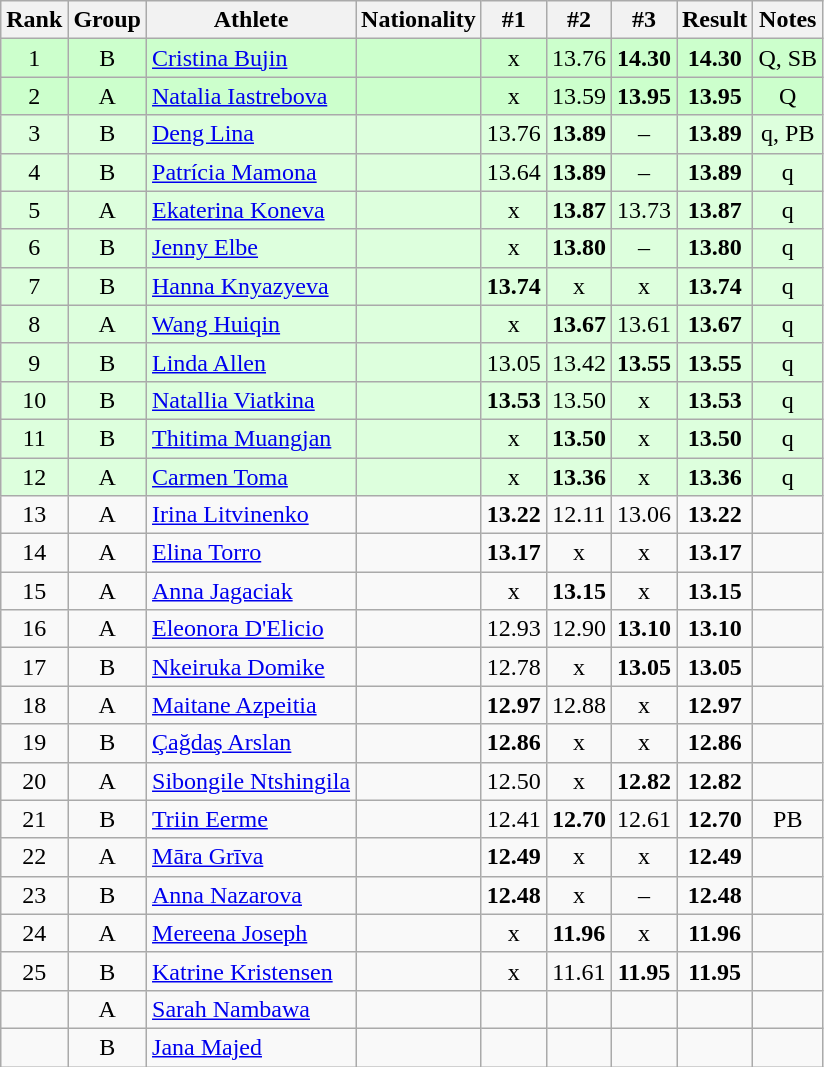<table class="wikitable sortable" style="text-align:center">
<tr>
<th>Rank</th>
<th>Group</th>
<th>Athlete</th>
<th>Nationality</th>
<th>#1</th>
<th>#2</th>
<th>#3</th>
<th>Result</th>
<th>Notes</th>
</tr>
<tr bgcolor=ccffcc>
<td>1</td>
<td>B</td>
<td align="left"><a href='#'>Cristina Bujin</a></td>
<td align=left></td>
<td>x</td>
<td>13.76</td>
<td><strong>14.30</strong></td>
<td><strong>14.30</strong></td>
<td>Q, SB</td>
</tr>
<tr bgcolor=ccffcc>
<td>2</td>
<td>A</td>
<td align="left"><a href='#'>Natalia Iastrebova</a></td>
<td align=left></td>
<td>x</td>
<td>13.59</td>
<td><strong>13.95</strong></td>
<td><strong>13.95</strong></td>
<td>Q</td>
</tr>
<tr bgcolor=ddffdd>
<td>3</td>
<td>B</td>
<td align="left"><a href='#'>Deng Lina</a></td>
<td align=left></td>
<td>13.76</td>
<td><strong>13.89</strong></td>
<td>–</td>
<td><strong>13.89</strong></td>
<td>q, PB</td>
</tr>
<tr bgcolor=ddffdd>
<td>4</td>
<td>B</td>
<td align="left"><a href='#'>Patrícia Mamona</a></td>
<td align=left></td>
<td>13.64</td>
<td><strong>13.89</strong></td>
<td>–</td>
<td><strong>13.89</strong></td>
<td>q</td>
</tr>
<tr bgcolor=ddffdd>
<td>5</td>
<td>A</td>
<td align="left"><a href='#'>Ekaterina Koneva</a></td>
<td align=left></td>
<td>x</td>
<td><strong>13.87</strong></td>
<td>13.73</td>
<td><strong>13.87</strong></td>
<td>q</td>
</tr>
<tr bgcolor=ddffdd>
<td>6</td>
<td>B</td>
<td align="left"><a href='#'>Jenny Elbe</a></td>
<td align=left></td>
<td>x</td>
<td><strong>13.80</strong></td>
<td>–</td>
<td><strong>13.80</strong></td>
<td>q</td>
</tr>
<tr bgcolor=ddffdd>
<td>7</td>
<td>B</td>
<td align="left"><a href='#'>Hanna Knyazyeva</a></td>
<td align=left></td>
<td><strong>13.74</strong></td>
<td>x</td>
<td>x</td>
<td><strong>13.74</strong></td>
<td>q</td>
</tr>
<tr bgcolor=ddffdd>
<td>8</td>
<td>A</td>
<td align="left"><a href='#'>Wang Huiqin</a></td>
<td align=left></td>
<td>x</td>
<td><strong>13.67</strong></td>
<td>13.61</td>
<td><strong>13.67</strong></td>
<td>q</td>
</tr>
<tr bgcolor=ddffdd>
<td>9</td>
<td>B</td>
<td align="left"><a href='#'>Linda Allen</a></td>
<td align=left></td>
<td>13.05</td>
<td>13.42</td>
<td><strong>13.55</strong></td>
<td><strong>13.55</strong></td>
<td>q</td>
</tr>
<tr bgcolor=ddffdd>
<td>10</td>
<td>B</td>
<td align="left"><a href='#'>Natallia Viatkina</a></td>
<td align=left></td>
<td><strong>13.53</strong></td>
<td>13.50</td>
<td>x</td>
<td><strong>13.53</strong></td>
<td>q</td>
</tr>
<tr bgcolor=ddffdd>
<td>11</td>
<td>B</td>
<td align="left"><a href='#'>Thitima Muangjan</a></td>
<td align=left></td>
<td>x</td>
<td><strong>13.50</strong></td>
<td>x</td>
<td><strong>13.50</strong></td>
<td>q</td>
</tr>
<tr bgcolor=ddffdd>
<td>12</td>
<td>A</td>
<td align="left"><a href='#'>Carmen Toma</a></td>
<td align=left></td>
<td>x</td>
<td><strong>13.36</strong></td>
<td>x</td>
<td><strong>13.36</strong></td>
<td>q</td>
</tr>
<tr>
<td>13</td>
<td>A</td>
<td align="left"><a href='#'>Irina Litvinenko</a></td>
<td align=left></td>
<td><strong>13.22</strong></td>
<td>12.11</td>
<td>13.06</td>
<td><strong>13.22</strong></td>
<td></td>
</tr>
<tr>
<td>14</td>
<td>A</td>
<td align="left"><a href='#'>Elina Torro</a></td>
<td align=left></td>
<td><strong>13.17</strong></td>
<td>x</td>
<td>x</td>
<td><strong>13.17</strong></td>
<td></td>
</tr>
<tr>
<td>15</td>
<td>A</td>
<td align="left"><a href='#'>Anna Jagaciak</a></td>
<td align=left></td>
<td>x</td>
<td><strong>13.15</strong></td>
<td>x</td>
<td><strong>13.15</strong></td>
<td></td>
</tr>
<tr>
<td>16</td>
<td>A</td>
<td align="left"><a href='#'>Eleonora D'Elicio</a></td>
<td align=left></td>
<td>12.93</td>
<td>12.90</td>
<td><strong>13.10</strong></td>
<td><strong>13.10</strong></td>
<td></td>
</tr>
<tr>
<td>17</td>
<td>B</td>
<td align="left"><a href='#'>Nkeiruka Domike</a></td>
<td align=left></td>
<td>12.78</td>
<td>x</td>
<td><strong>13.05</strong></td>
<td><strong>13.05</strong></td>
<td></td>
</tr>
<tr>
<td>18</td>
<td>A</td>
<td align="left"><a href='#'>Maitane Azpeitia</a></td>
<td align=left></td>
<td><strong>12.97</strong></td>
<td>12.88</td>
<td>x</td>
<td><strong>12.97</strong></td>
<td></td>
</tr>
<tr>
<td>19</td>
<td>B</td>
<td align="left"><a href='#'>Çağdaş Arslan</a></td>
<td align=left></td>
<td><strong>12.86</strong></td>
<td>x</td>
<td>x</td>
<td><strong>12.86</strong></td>
<td></td>
</tr>
<tr>
<td>20</td>
<td>A</td>
<td align="left"><a href='#'>Sibongile Ntshingila</a></td>
<td align=left></td>
<td>12.50</td>
<td>x</td>
<td><strong>12.82</strong></td>
<td><strong>12.82</strong></td>
<td></td>
</tr>
<tr>
<td>21</td>
<td>B</td>
<td align="left"><a href='#'>Triin Eerme</a></td>
<td align=left></td>
<td>12.41</td>
<td><strong>12.70</strong></td>
<td>12.61</td>
<td><strong>12.70</strong></td>
<td>PB</td>
</tr>
<tr>
<td>22</td>
<td>A</td>
<td align="left"><a href='#'>Māra Grīva</a></td>
<td align=left></td>
<td><strong>12.49</strong></td>
<td>x</td>
<td>x</td>
<td><strong>12.49</strong></td>
<td></td>
</tr>
<tr>
<td>23</td>
<td>B</td>
<td align="left"><a href='#'>Anna Nazarova</a></td>
<td align=left></td>
<td><strong>12.48</strong></td>
<td>x</td>
<td>–</td>
<td><strong>12.48</strong></td>
<td></td>
</tr>
<tr>
<td>24</td>
<td>A</td>
<td align="left"><a href='#'>Mereena Joseph</a></td>
<td align=left></td>
<td>x</td>
<td><strong>11.96</strong></td>
<td>x</td>
<td><strong>11.96</strong></td>
<td></td>
</tr>
<tr>
<td>25</td>
<td>B</td>
<td align="left"><a href='#'>Katrine Kristensen</a></td>
<td align=left></td>
<td>x</td>
<td>11.61</td>
<td><strong>11.95</strong></td>
<td><strong>11.95</strong></td>
<td></td>
</tr>
<tr>
<td></td>
<td>A</td>
<td align="left"><a href='#'>Sarah Nambawa</a></td>
<td align=left></td>
<td></td>
<td></td>
<td></td>
<td><strong></strong></td>
<td></td>
</tr>
<tr>
<td></td>
<td>B</td>
<td align="left"><a href='#'>Jana Majed</a></td>
<td align=left></td>
<td></td>
<td></td>
<td></td>
<td><strong></strong></td>
<td></td>
</tr>
</table>
